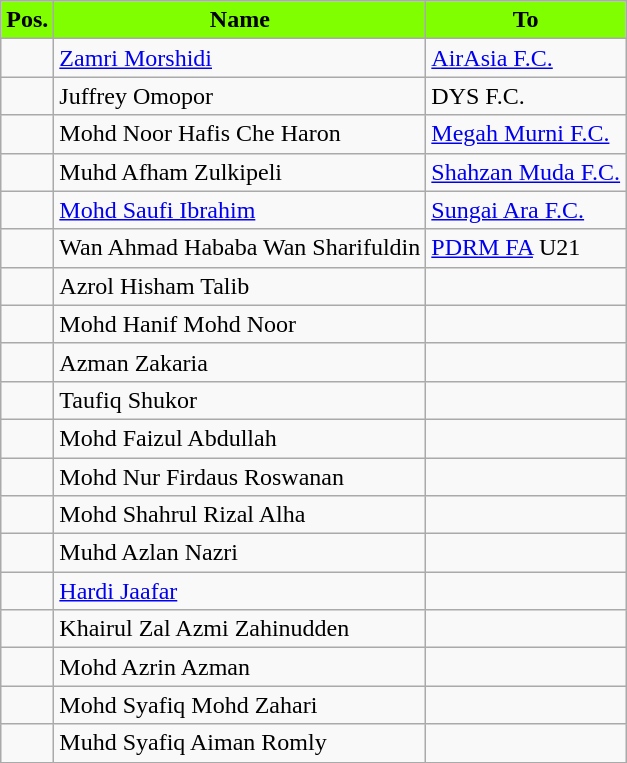<table class="wikitable sortable">
<tr>
<th style="background:#7FFF00; color:black;">Pos.</th>
<th style="background:#7FFF00; color:black;">Name</th>
<th style="background:#7FFF00; color:black;">To</th>
</tr>
<tr>
<td></td>
<td> <a href='#'>Zamri Morshidi</a></td>
<td> <a href='#'>AirAsia F.C.</a></td>
</tr>
<tr>
<td></td>
<td> Juffrey Omopor</td>
<td> DYS F.C.</td>
</tr>
<tr>
<td></td>
<td> Mohd Noor Hafis Che Haron</td>
<td> <a href='#'>Megah Murni F.C.</a></td>
</tr>
<tr>
<td></td>
<td> Muhd Afham Zulkipeli</td>
<td> <a href='#'>Shahzan Muda F.C.</a></td>
</tr>
<tr>
<td></td>
<td> <a href='#'>Mohd Saufi Ibrahim</a></td>
<td> <a href='#'>Sungai Ara F.C.</a></td>
</tr>
<tr>
<td></td>
<td> Wan Ahmad Hababa Wan Sharifuldin</td>
<td> <a href='#'>PDRM FA</a> U21</td>
</tr>
<tr>
<td></td>
<td> Azrol Hisham Talib</td>
<td></td>
</tr>
<tr>
<td></td>
<td> Mohd Hanif Mohd Noor</td>
<td></td>
</tr>
<tr>
<td></td>
<td> Azman Zakaria</td>
<td></td>
</tr>
<tr>
<td></td>
<td> Taufiq Shukor</td>
<td></td>
</tr>
<tr>
<td></td>
<td> Mohd Faizul Abdullah</td>
<td></td>
</tr>
<tr>
<td></td>
<td> Mohd Nur Firdaus Roswanan</td>
<td></td>
</tr>
<tr>
<td></td>
<td> Mohd Shahrul Rizal Alha</td>
<td></td>
</tr>
<tr>
<td></td>
<td> Muhd Azlan Nazri</td>
<td></td>
</tr>
<tr>
<td></td>
<td> <a href='#'>Hardi Jaafar</a></td>
<td></td>
</tr>
<tr>
<td></td>
<td> Khairul Zal Azmi Zahinudden</td>
<td></td>
</tr>
<tr>
<td></td>
<td> Mohd Azrin Azman</td>
<td></td>
</tr>
<tr>
<td></td>
<td> Mohd Syafiq Mohd Zahari</td>
<td></td>
</tr>
<tr>
<td></td>
<td> Muhd Syafiq Aiman Romly</td>
<td></td>
</tr>
<tr>
</tr>
</table>
